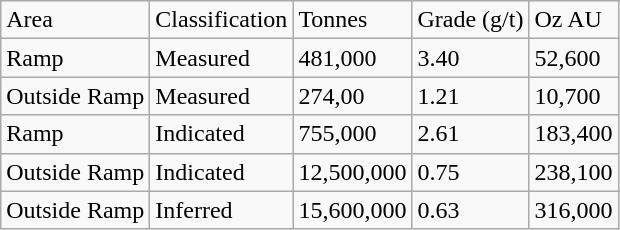<table class="wikitable">
<tr>
<td>Area</td>
<td>Classification</td>
<td>Tonnes</td>
<td>Grade (g/t)</td>
<td>Oz AU</td>
</tr>
<tr>
<td>Ramp</td>
<td>Measured</td>
<td>481,000</td>
<td>3.40</td>
<td>52,600</td>
</tr>
<tr>
<td>Outside Ramp</td>
<td>Measured</td>
<td>274,00</td>
<td>1.21</td>
<td>10,700</td>
</tr>
<tr>
<td>Ramp</td>
<td>Indicated</td>
<td>755,000</td>
<td>2.61</td>
<td>183,400</td>
</tr>
<tr>
<td>Outside Ramp</td>
<td>Indicated</td>
<td>12,500,000</td>
<td>0.75</td>
<td>238,100</td>
</tr>
<tr>
<td>Outside Ramp</td>
<td>Inferred</td>
<td>15,600,000</td>
<td>0.63</td>
<td>316,000</td>
</tr>
</table>
